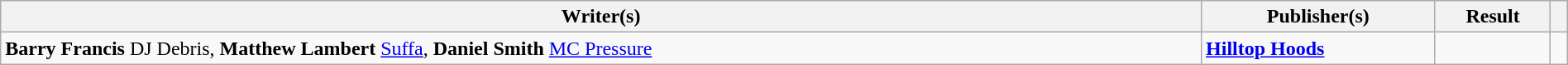<table class="wikitable" width=100%>
<tr>
<th scope="col">Writer(s)</th>
<th scope="col">Publisher(s)</th>
<th scope="col">Result</th>
<th scope="col"></th>
</tr>
<tr>
<td><strong>Barry Francis</strong>  DJ Debris, <strong>Matthew Lambert</strong>  <a href='#'>Suffa</a>, <strong>Daniel Smith</strong>  <a href='#'>MC Pressure</a></td>
<td><strong><a href='#'>Hilltop Hoods</a></strong></td>
<td></td>
<td></td>
</tr>
</table>
